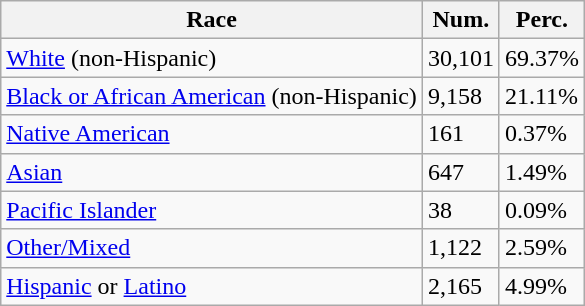<table class="wikitable">
<tr>
<th>Race</th>
<th>Num.</th>
<th>Perc.</th>
</tr>
<tr>
<td><a href='#'>White</a> (non-Hispanic)</td>
<td>30,101</td>
<td>69.37%</td>
</tr>
<tr>
<td><a href='#'>Black or African American</a> (non-Hispanic)</td>
<td>9,158</td>
<td>21.11%</td>
</tr>
<tr>
<td><a href='#'>Native American</a></td>
<td>161</td>
<td>0.37%</td>
</tr>
<tr>
<td><a href='#'>Asian</a></td>
<td>647</td>
<td>1.49%</td>
</tr>
<tr>
<td><a href='#'>Pacific Islander</a></td>
<td>38</td>
<td>0.09%</td>
</tr>
<tr>
<td><a href='#'>Other/Mixed</a></td>
<td>1,122</td>
<td>2.59%</td>
</tr>
<tr>
<td><a href='#'>Hispanic</a> or <a href='#'>Latino</a></td>
<td>2,165</td>
<td>4.99%</td>
</tr>
</table>
